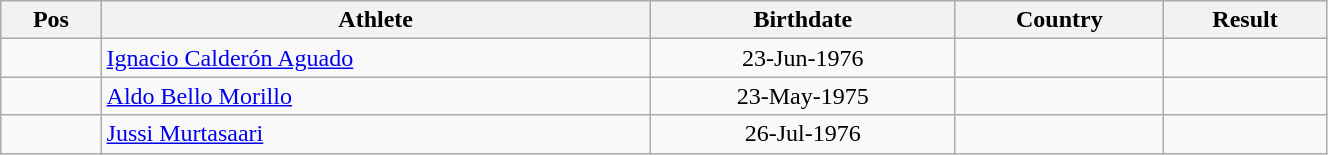<table class="wikitable"  style="text-align:center; width:70%;">
<tr>
<th>Pos</th>
<th>Athlete</th>
<th>Birthdate</th>
<th>Country</th>
<th>Result</th>
</tr>
<tr>
<td align=center></td>
<td align=left><a href='#'>Ignacio Calderón Aguado</a></td>
<td>23-Jun-1976</td>
<td align=left></td>
<td></td>
</tr>
<tr>
<td align=center></td>
<td align=left><a href='#'>Aldo Bello Morillo</a></td>
<td>23-May-1975</td>
<td align=left></td>
<td></td>
</tr>
<tr>
<td align=center></td>
<td align=left><a href='#'>Jussi Murtasaari</a></td>
<td>26-Jul-1976</td>
<td align=left></td>
<td></td>
</tr>
</table>
